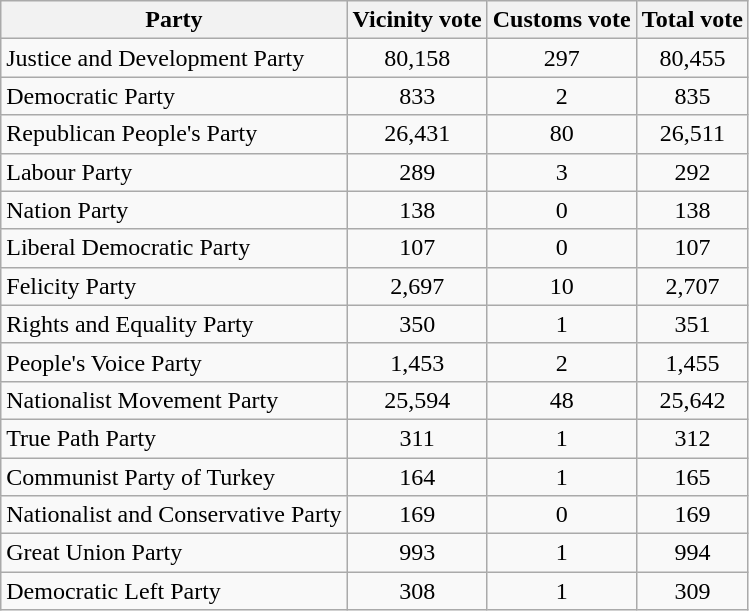<table class="wikitable sortable">
<tr>
<th style="text-align:center;">Party</th>
<th style="text-align:center;">Vicinity vote</th>
<th style="text-align:center;">Customs vote</th>
<th style="text-align:center;">Total vote</th>
</tr>
<tr>
<td>Justice and Development Party</td>
<td style="text-align:center;">80,158</td>
<td style="text-align:center;">297</td>
<td style="text-align:center;">80,455</td>
</tr>
<tr>
<td>Democratic Party</td>
<td style="text-align:center;">833</td>
<td style="text-align:center;">2</td>
<td style="text-align:center;">835</td>
</tr>
<tr>
<td>Republican People's Party</td>
<td style="text-align:center;">26,431</td>
<td style="text-align:center;">80</td>
<td style="text-align:center;">26,511</td>
</tr>
<tr>
<td>Labour Party</td>
<td style="text-align:center;">289</td>
<td style="text-align:center;">3</td>
<td style="text-align:center;">292</td>
</tr>
<tr>
<td>Nation Party</td>
<td style="text-align:center;">138</td>
<td style="text-align:center;">0</td>
<td style="text-align:center;">138</td>
</tr>
<tr>
<td>Liberal Democratic Party</td>
<td style="text-align:center;">107</td>
<td style="text-align:center;">0</td>
<td style="text-align:center;">107</td>
</tr>
<tr>
<td>Felicity Party</td>
<td style="text-align:center;">2,697</td>
<td style="text-align:center;">10</td>
<td style="text-align:center;">2,707</td>
</tr>
<tr>
<td>Rights and Equality Party</td>
<td style="text-align:center;">350</td>
<td style="text-align:center;">1</td>
<td style="text-align:center;">351</td>
</tr>
<tr>
<td>People's Voice Party</td>
<td style="text-align:center;">1,453</td>
<td style="text-align:center;">2</td>
<td style="text-align:center;">1,455</td>
</tr>
<tr>
<td>Nationalist Movement Party</td>
<td style="text-align:center;">25,594</td>
<td style="text-align:center;">48</td>
<td style="text-align:center;">25,642</td>
</tr>
<tr>
<td>True Path Party</td>
<td style="text-align:center;">311</td>
<td style="text-align:center;">1</td>
<td style="text-align:center;">312</td>
</tr>
<tr>
<td>Communist Party of Turkey</td>
<td style="text-align:center;">164</td>
<td style="text-align:center;">1</td>
<td style="text-align:center;">165</td>
</tr>
<tr>
<td>Nationalist and Conservative Party</td>
<td style="text-align:center;">169</td>
<td style="text-align:center;">0</td>
<td style="text-align:center;">169</td>
</tr>
<tr>
<td>Great Union Party</td>
<td style="text-align:center;">993</td>
<td style="text-align:center;">1</td>
<td style="text-align:center;">994</td>
</tr>
<tr>
<td>Democratic Left Party</td>
<td style="text-align:center;">308</td>
<td style="text-align:center;">1</td>
<td style="text-align:center;">309</td>
</tr>
</table>
